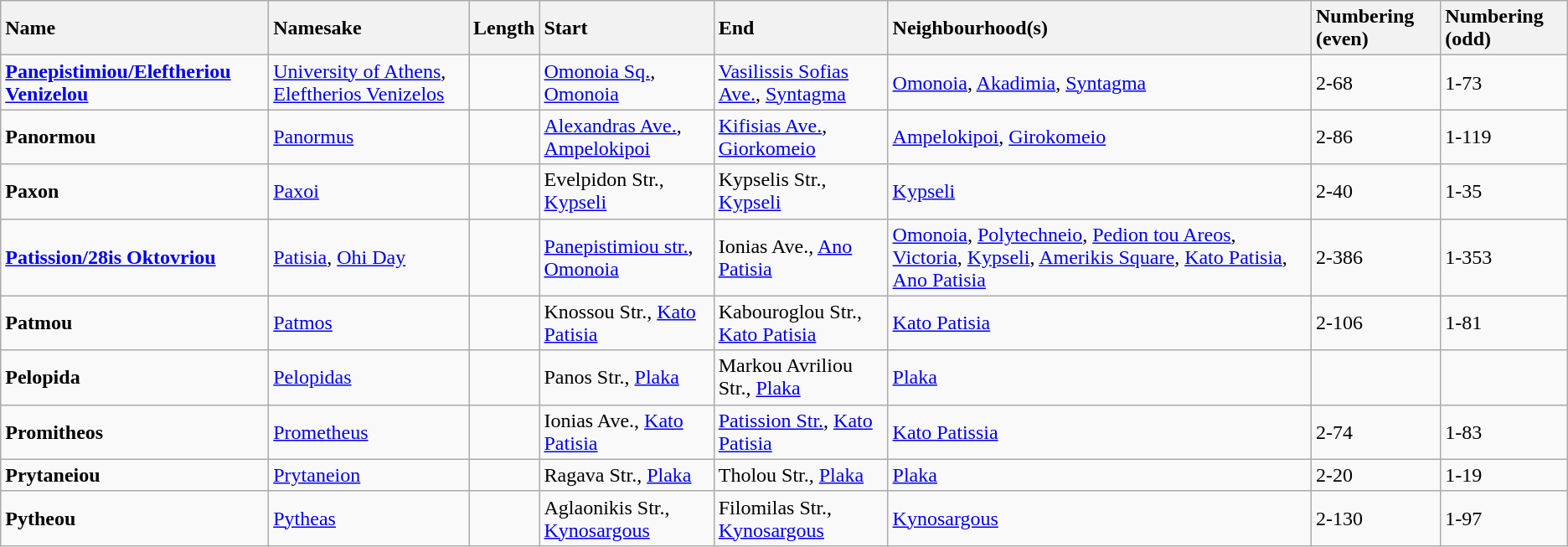<table class="wikitable sortable">
<tr>
<th style="text-align:left;">Name</th>
<th style="text-align:left;">Namesake</th>
<th style="text-align:left;">Length</th>
<th style="text-align:left;">Start</th>
<th style="text-align:left;">End</th>
<th style="text-align:left;">Neighbourhood(s)</th>
<th style="text-align:left;">Numbering (even)</th>
<th style="text-align:left;">Numbering (odd)</th>
</tr>
<tr class="sort">
<td><strong><a href='#'>Panepistimiou/Eleftheriou Venizelou</a></strong><br></td>
<td><a href='#'>University of Athens</a>, <a href='#'>Eleftherios Venizelos</a></td>
<td></td>
<td><a href='#'>Omonoia Sq.</a>, <a href='#'>Omonoia</a></td>
<td><a href='#'>Vasilissis Sofias Ave.</a>, <a href='#'>Syntagma</a></td>
<td><a href='#'>Omonoia</a>, <a href='#'>Akadimia</a>, <a href='#'>Syntagma</a></td>
<td>2-68</td>
<td>1-73</td>
</tr>
<tr>
<td><strong>Panormou</strong><br></td>
<td><a href='#'>Panormus</a></td>
<td></td>
<td><a href='#'>Alexandras Ave.</a>, <a href='#'>Ampelokipoi</a></td>
<td><a href='#'>Kifisias Ave.</a>, <a href='#'>Giorkomeio</a></td>
<td><a href='#'>Ampelokipoi</a>, <a href='#'>Girokomeio</a></td>
<td>2-86</td>
<td>1-119</td>
</tr>
<tr>
<td><strong>Paxon</strong><br></td>
<td><a href='#'>Paxoi</a></td>
<td></td>
<td>Evelpidon Str., <a href='#'>Kypseli</a></td>
<td>Kypselis Str., <a href='#'>Kypseli</a></td>
<td><a href='#'>Kypseli</a></td>
<td>2-40</td>
<td>1-35</td>
</tr>
<tr>
<td><strong><a href='#'>Patission/28is Oktovriou</a></strong><br></td>
<td><a href='#'>Patisia</a>, <a href='#'>Ohi Day</a></td>
<td></td>
<td><a href='#'>Panepistimiou str.</a>, <a href='#'>Omonoia</a></td>
<td>Ionias Ave., <a href='#'>Ano Patisia</a></td>
<td><a href='#'>Omonoia</a>, <a href='#'>Polytechneio</a>, <a href='#'>Pedion tou Areos</a>, <a href='#'>Victoria</a>, <a href='#'>Kypseli</a>, <a href='#'>Amerikis Square</a>, <a href='#'>Kato Patisia</a>, <a href='#'>Ano Patisia</a></td>
<td>2-386</td>
<td>1-353</td>
</tr>
<tr>
<td><strong>Patmou</strong><br></td>
<td><a href='#'>Patmos</a></td>
<td></td>
<td>Knossou Str., <a href='#'>Kato Patisia</a></td>
<td>Kabouroglou Str., <a href='#'>Kato Patisia</a></td>
<td><a href='#'>Kato Patisia</a></td>
<td>2-106</td>
<td>1-81</td>
</tr>
<tr>
<td><strong>Pelopida</strong><br></td>
<td><a href='#'>Pelopidas</a></td>
<td></td>
<td>Panos Str., <a href='#'>Plaka</a></td>
<td>Markou Avriliou Str., <a href='#'>Plaka</a></td>
<td><a href='#'>Plaka</a></td>
<td></td>
<td></td>
</tr>
<tr>
<td><strong>Promitheos</strong><br></td>
<td><a href='#'>Prometheus</a></td>
<td></td>
<td>Ionias Ave., <a href='#'>Kato Patisia</a></td>
<td><a href='#'>Patission Str.</a>, <a href='#'>Kato Patisia</a></td>
<td><a href='#'>Kato Patissia</a></td>
<td>2-74</td>
<td>1-83</td>
</tr>
<tr>
<td><strong>Prytaneiou</strong><br></td>
<td><a href='#'>Prytaneion</a></td>
<td></td>
<td>Ragava Str., <a href='#'>Plaka</a></td>
<td>Tholou Str., <a href='#'>Plaka</a></td>
<td><a href='#'>Plaka</a></td>
<td>2-20</td>
<td>1-19</td>
</tr>
<tr>
<td><strong>Pytheou</strong><br></td>
<td><a href='#'>Pytheas</a></td>
<td></td>
<td>Aglaonikis Str., <a href='#'>Kynosargous</a></td>
<td>Filomilas Str., <a href='#'>Kynosargous</a></td>
<td><a href='#'>Kynosargous</a></td>
<td>2-130</td>
<td>1-97</td>
</tr>
</table>
